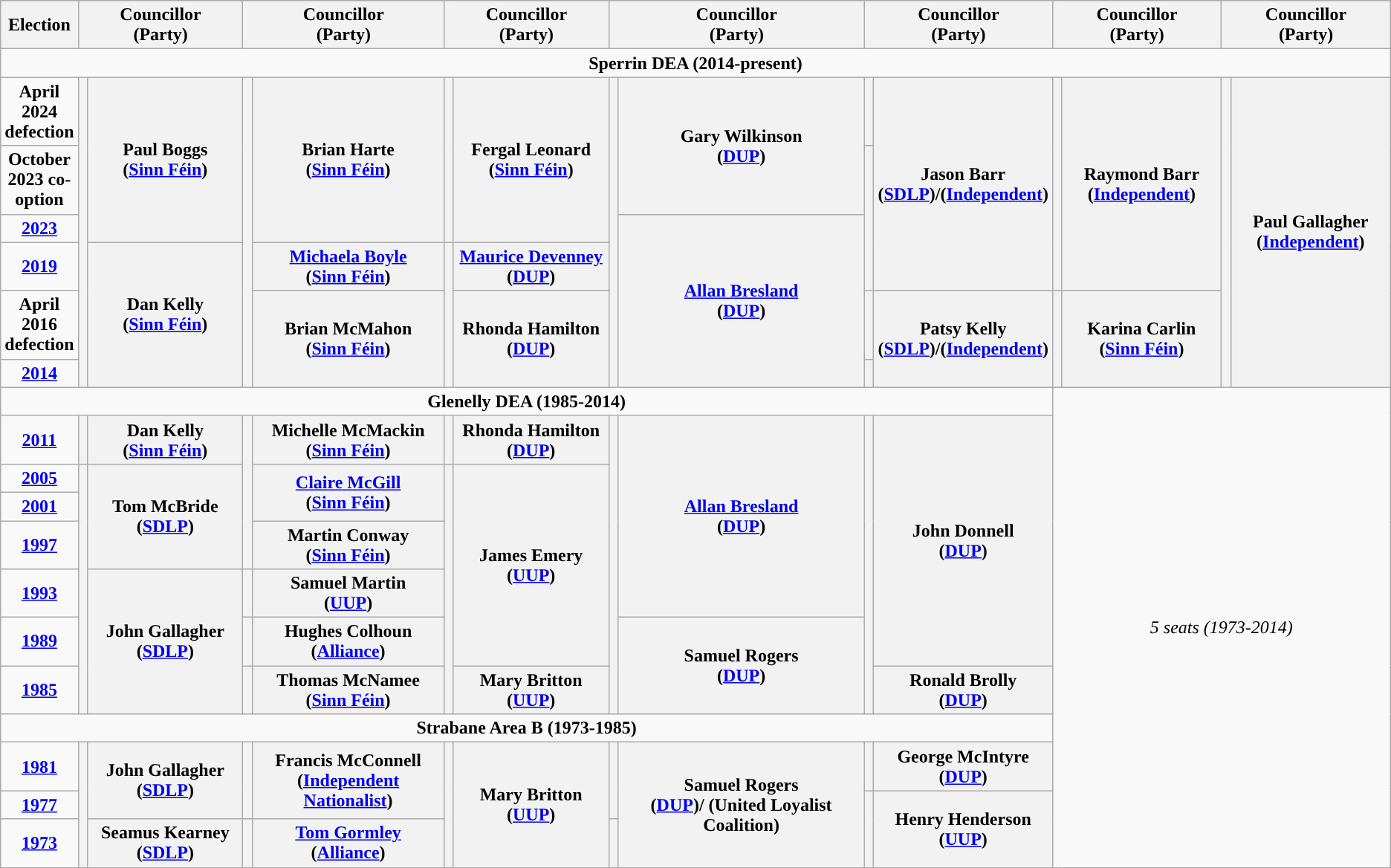<table class="wikitable" style="text-align:center">
<tr>
<th scope="col" width="50">Election</th>
<th colspan="2" scope="col" width="150">Councillor<br>(Party)</th>
<th colspan="2" scope="col" width="150">Councillor<br>(Party)</th>
<th colspan="2" scope="col" width="150">Councillor<br>(Party)</th>
<th colspan="2" scope="col" width="150">Councillor<br>(Party)</th>
<th colspan="2" scope="col" width="150">Councillor<br>(Party)</th>
<th colspan="2" scope="col" width="150">Councillor<br>(Party)</th>
<th colspan="2" scope="col" width="150">Councillor<br>(Party)</th>
</tr>
<tr>
<td colspan="15"><strong>Sperrin DEA (2014-present)</strong></td>
</tr>
<tr>
<td><strong>April 2024 defection</strong></td>
<th rowspan="6" width="1" style="background-color: "></th>
<th rowspan="3">Paul Boggs<br>(<a href='#'>Sinn Féin</a>)</th>
<th rowspan="6" width="1" style="background-color: "></th>
<th rowspan="3">Brian Harte<br>(<a href='#'>Sinn Féin</a>)</th>
<th rowspan="3" width="1" style="background-color: "></th>
<th rowspan="3">Fergal Leonard<br>(<a href='#'>Sinn Féin</a>)</th>
<th rowspan="6" width="1" style="background-color: "></th>
<th rowspan="2">Gary Wilkinson<br>(<a href='#'>DUP</a>)</th>
<th rowspan="1" width="1" style="background-color: "></th>
<th rowspan="4">Jason Barr<br>(<a href='#'>SDLP</a>)/(<a href='#'>Independent</a>)</th>
<th rowspan="4" width="1" style="background-color: "></th>
<th rowspan="4">Raymond Barr<br>(<a href='#'>Independent</a>)</th>
<th rowspan="6" width="1" style="background-color: "></th>
<th rowspan="6">Paul Gallagher<br>(<a href='#'>Independent</a>)</th>
</tr>
<tr>
<td><strong>October 2023 co-option</strong></td>
<th rowspan="3" width="1" style="background-color: "></th>
</tr>
<tr>
<td><strong><a href='#'>2023</a></strong></td>
<th rowspan="4"><a href='#'>Allan Bresland</a><br>(<a href='#'>DUP</a>)</th>
</tr>
<tr>
<td><strong><a href='#'>2019</a></strong></td>
<th rowspan="3">Dan Kelly<br>(<a href='#'>Sinn Féin</a>)</th>
<th rowspan="1"><a href='#'>Michaela Boyle</a><br>(<a href='#'>Sinn Féin</a>)</th>
<th rowspan="3" width="1" style="background-color: "></th>
<th rowspan="1"><a href='#'>Maurice Devenney</a><br>(<a href='#'>DUP</a>)</th>
</tr>
<tr>
<td><strong>April 2016 defection</strong></td>
<th rowspan="2">Brian McMahon<br>(<a href='#'>Sinn Féin</a>)</th>
<th rowspan="2">Rhonda Hamilton<br>(<a href='#'>DUP</a>)</th>
<th rowspan="1" width="1" style="background-color: "></th>
<th rowspan="2">Patsy Kelly<br>(<a href='#'>SDLP</a>)/(<a href='#'>Independent</a>)</th>
<th rowspan="2" width="1" style="background-color: "></th>
<th rowspan="2">Karina Carlin<br>(<a href='#'>Sinn Féin</a>)</th>
</tr>
<tr>
<td><strong><a href='#'>2014</a></strong></td>
<th rowspan="1" width="1" style="background-color: "></th>
</tr>
<tr>
<td colspan="11"><strong>Glenelly DEA (1985-2014)</strong></td>
<td colspan="4" rowspan="12"><em>5 seats (1973-2014)</em></td>
</tr>
<tr>
<td><strong><a href='#'>2011</a></strong></td>
<th rowspan="1" width="1" style="background-color: "></th>
<th rowspan="1">Dan Kelly<br>(<a href='#'>Sinn Féin</a>)</th>
<th rowspan="4" width="1" style="background-color: "></th>
<th rowspan="1">Michelle McMackin<br>(<a href='#'>Sinn Féin</a>)</th>
<th rowspan="1" width="1" style="background-color: "></th>
<th rowspan="1">Rhonda Hamilton<br>(<a href='#'>DUP</a>)</th>
<th rowspan="7" width="1" style="background-color: "></th>
<th rowspan="5"><a href='#'>Allan Bresland</a><br>(<a href='#'>DUP</a>)</th>
<th rowspan="7" width="1" style="background-color: "></th>
<th rowspan="6">John Donnell<br>(<a href='#'>DUP</a>)</th>
</tr>
<tr>
<td><strong><a href='#'>2005</a></strong></td>
<th rowspan="6" width="1" style="background-color: "></th>
<th rowspan="3">Tom McBride<br>(<a href='#'>SDLP</a>)</th>
<th rowspan="2"><a href='#'>Claire McGill</a><br>(<a href='#'>Sinn Féin</a>)</th>
<th rowspan="6" width="1" style="background-color: "></th>
<th rowspan="5">James Emery<br>(<a href='#'>UUP</a>)</th>
</tr>
<tr>
<td><strong><a href='#'>2001</a></strong></td>
</tr>
<tr>
<td><strong><a href='#'>1997</a></strong></td>
<th rowspan="1">Martin Conway<br>(<a href='#'>Sinn Féin</a>)</th>
</tr>
<tr>
<td><strong><a href='#'>1993</a></strong></td>
<th rowspan="3">John Gallagher<br>(<a href='#'>SDLP</a>)</th>
<th rowspan="1" width="1" style="background-color: "></th>
<th rowspan="1">Samuel Martin<br>(<a href='#'>UUP</a>)</th>
</tr>
<tr>
<td><strong><a href='#'>1989</a></strong></td>
<th rowspan="1" width="1" style="background-color: "></th>
<th rowspan="1">Hughes Colhoun<br>(<a href='#'>Alliance</a>)</th>
<th rowspan="2">Samuel Rogers<br>(<a href='#'>DUP</a>)</th>
</tr>
<tr>
<td><strong><a href='#'>1985</a></strong></td>
<th rowspan="1" width="1" style="background-color: "></th>
<th rowspan="1">Thomas McNamee<br>(<a href='#'>Sinn Féin</a>)</th>
<th rowspan="1">Mary Britton<br>(<a href='#'>UUP</a>)</th>
<th rowspan="1">Ronald Brolly<br>(<a href='#'>DUP</a>)</th>
</tr>
<tr>
<td colspan="11"><strong>Strabane Area B (1973-1985)</strong></td>
</tr>
<tr>
<td><strong><a href='#'>1981</a></strong></td>
<th rowspan="3" width="1" style="background-color: "></th>
<th rowspan="2">John Gallagher<br>(<a href='#'>SDLP</a>)</th>
<th rowspan="2" width="1" style="background-color: "></th>
<th rowspan="2">Francis McConnell<br>(<a href='#'>Independent Nationalist</a>)</th>
<th rowspan="3" width="1" style="background-color: "></th>
<th rowspan="3">Mary Britton<br>(<a href='#'>UUP</a>)</th>
<th rowspan="2" width="1" style="background-color: "></th>
<th rowspan="3">Samuel Rogers<br>(<a href='#'>DUP</a>)/ (United Loyalist Coalition)</th>
<th rowspan="1" width="1" style="background-color: "></th>
<th rowspan="1">George McIntyre<br>(<a href='#'>DUP</a>)</th>
</tr>
<tr>
<td><strong><a href='#'>1977</a></strong></td>
<th rowspan="2" width="1" style="background-color: "></th>
<th rowspan="2">Henry Henderson<br>(<a href='#'>UUP</a>)</th>
</tr>
<tr>
<td><strong><a href='#'>1973</a></strong></td>
<th rowspan="1">Seamus Kearney<br>(<a href='#'>SDLP</a>)</th>
<th rowspan="1" width="1" style="background-color: "></th>
<th rowspan="1"><a href='#'>Tom Gormley</a><br>(<a href='#'>Alliance</a>)</th>
<th rowspan="1" width="1" style="background-color: "></th>
</tr>
</table>
